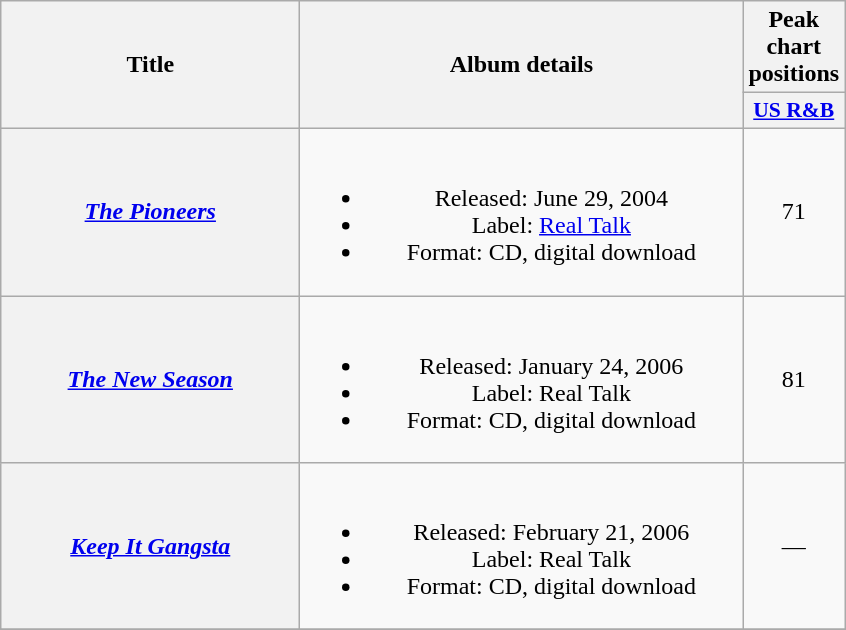<table class="wikitable plainrowheaders" style="text-align:center;">
<tr>
<th rowspan="2" style="width:12em;">Title</th>
<th rowspan="2" style="width:18em;">Album details</th>
<th colspan="1">Peak chart positions</th>
</tr>
<tr>
<th style="width:3em;font-size:90%;"><a href='#'>US R&B</a><br></th>
</tr>
<tr>
<th scope="row"><em><a href='#'>The Pioneers</a></em><br></th>
<td><br><ul><li>Released: June 29, 2004</li><li>Label: <a href='#'>Real Talk</a></li><li>Format: CD, digital download</li></ul></td>
<td>71</td>
</tr>
<tr>
<th scope="row"><em><a href='#'>The New Season</a></em><br></th>
<td><br><ul><li>Released: January 24, 2006</li><li>Label: Real Talk</li><li>Format: CD, digital download</li></ul></td>
<td>81</td>
</tr>
<tr>
<th scope="row"><em><a href='#'>Keep It Gangsta</a></em><br></th>
<td><br><ul><li>Released: February 21, 2006</li><li>Label: Real Talk</li><li>Format: CD, digital download</li></ul></td>
<td>—</td>
</tr>
<tr>
</tr>
</table>
